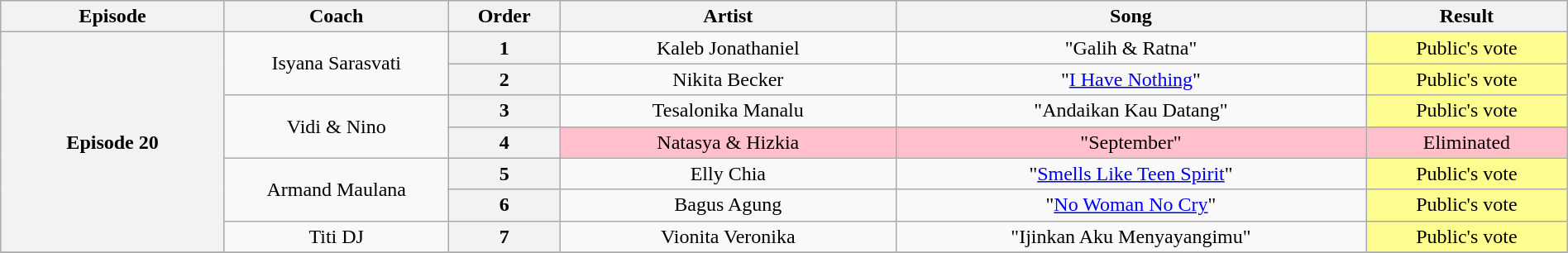<table class="wikitable" style="text-align:center; width:100%;">
<tr>
<th style="width:10%;">Episode</th>
<th style="width:10%;">Coach</th>
<th style="width:05%;">Order</th>
<th style="width:15%;">Artist</th>
<th style="width:21%;">Song</th>
<th style="width:9%;">Result</th>
</tr>
<tr>
<th rowspan="7" scope="row">Episode 20<br><small></small></th>
<td rowspan=2>Isyana Sarasvati</td>
<th>1</th>
<td>Kaleb Jonathaniel</td>
<td>"Galih & Ratna"</td>
<td style="background:#fdfc8f;">Public's vote</td>
</tr>
<tr>
<th>2</th>
<td>Nikita Becker</td>
<td>"<a href='#'>I Have Nothing</a>"</td>
<td style="background:#fdfc8f;">Public's vote</td>
</tr>
<tr>
<td rowspan=2>Vidi & Nino</td>
<th>3</th>
<td>Tesalonika Manalu</td>
<td>"Andaikan Kau Datang"</td>
<td style="background:#fdfc8f;">Public's vote</td>
</tr>
<tr>
<th>4</th>
<td style="background:pink;">Natasya & Hizkia</td>
<td style="background:pink;">"September"</td>
<td style="background:pink;">Eliminated</td>
</tr>
<tr>
<td rowspan=2>Armand Maulana</td>
<th>5</th>
<td>Elly Chia</td>
<td>"<a href='#'>Smells Like Teen Spirit</a>"</td>
<td style="background:#fdfc8f;">Public's vote</td>
</tr>
<tr>
<th>6</th>
<td>Bagus Agung</td>
<td>"<a href='#'>No Woman No Cry</a>"</td>
<td style="background:#fdfc8f;">Public's vote</td>
</tr>
<tr>
<td>Titi DJ</td>
<th>7</th>
<td>Vionita Veronika</td>
<td>"Ijinkan Aku Menyayangimu"</td>
<td style="background:#fdfc8f;">Public's vote</td>
</tr>
<tr>
</tr>
</table>
